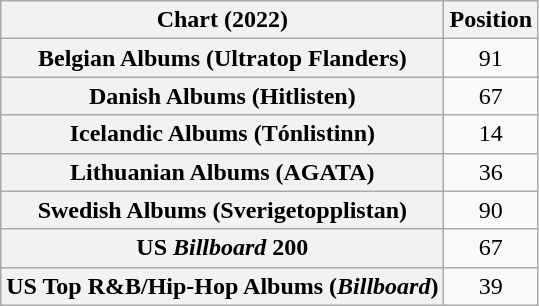<table class="wikitable plainrowheaders sortable" style="text-align:center">
<tr>
<th scope="col">Chart (2022)</th>
<th scope="col">Position</th>
</tr>
<tr>
<th scope="row">Belgian Albums (Ultratop Flanders)</th>
<td>91</td>
</tr>
<tr>
<th scope="row">Danish Albums (Hitlisten)</th>
<td>67</td>
</tr>
<tr>
<th scope="row">Icelandic Albums (Tónlistinn)</th>
<td>14</td>
</tr>
<tr>
<th scope="row">Lithuanian Albums (AGATA)</th>
<td>36</td>
</tr>
<tr>
<th scope="row">Swedish Albums (Sverigetopplistan)</th>
<td>90</td>
</tr>
<tr>
<th scope="row">US <em>Billboard</em> 200</th>
<td>67</td>
</tr>
<tr>
<th scope="row">US Top R&B/Hip-Hop Albums (<em>Billboard</em>)</th>
<td>39</td>
</tr>
</table>
